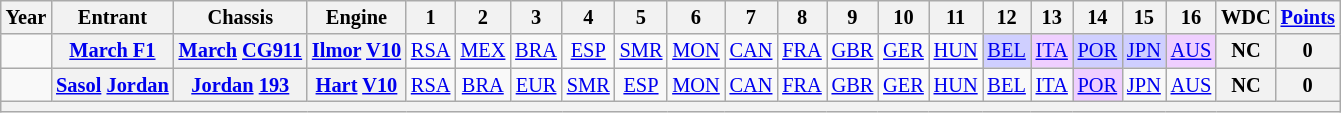<table class="wikitable" style="text-align:center; font-size:85%">
<tr>
<th>Year</th>
<th>Entrant</th>
<th>Chassis</th>
<th>Engine</th>
<th>1</th>
<th>2</th>
<th>3</th>
<th>4</th>
<th>5</th>
<th>6</th>
<th>7</th>
<th>8</th>
<th>9</th>
<th>10</th>
<th>11</th>
<th>12</th>
<th>13</th>
<th>14</th>
<th>15</th>
<th>16</th>
<th>WDC</th>
<th><a href='#'>Points</a></th>
</tr>
<tr>
<td></td>
<th nowrap><a href='#'>March F1</a></th>
<th nowrap><a href='#'>March</a> <a href='#'>CG911</a></th>
<th nowrap><a href='#'>Ilmor</a> <a href='#'>V10</a></th>
<td><a href='#'>RSA</a></td>
<td><a href='#'>MEX</a></td>
<td><a href='#'>BRA</a></td>
<td><a href='#'>ESP</a></td>
<td><a href='#'>SMR</a></td>
<td><a href='#'>MON</a></td>
<td><a href='#'>CAN</a></td>
<td><a href='#'>FRA</a></td>
<td><a href='#'>GBR</a></td>
<td><a href='#'>GER</a></td>
<td><a href='#'>HUN</a></td>
<td style="background:#CFCFFF;"><a href='#'>BEL</a><br></td>
<td style="background:#EFCFFF;"><a href='#'>ITA</a><br></td>
<td style="background:#CFCFFF;"><a href='#'>POR</a><br></td>
<td style="background:#CFCFFF;"><a href='#'>JPN</a><br></td>
<td style="background:#EFCFFF;"><a href='#'>AUS</a><br></td>
<th>NC</th>
<th>0</th>
</tr>
<tr>
<td></td>
<th nowrap><a href='#'>Sasol</a> <a href='#'>Jordan</a></th>
<th nowrap><a href='#'>Jordan</a> <a href='#'>193</a></th>
<th nowrap><a href='#'>Hart</a> <a href='#'>V10</a></th>
<td><a href='#'>RSA</a></td>
<td><a href='#'>BRA</a></td>
<td><a href='#'>EUR</a></td>
<td><a href='#'>SMR</a></td>
<td><a href='#'>ESP</a></td>
<td><a href='#'>MON</a></td>
<td><a href='#'>CAN</a></td>
<td><a href='#'>FRA</a></td>
<td><a href='#'>GBR</a></td>
<td><a href='#'>GER</a></td>
<td><a href='#'>HUN</a></td>
<td><a href='#'>BEL</a></td>
<td><a href='#'>ITA</a></td>
<td style="background:#EFCFFF;"><a href='#'>POR</a><br></td>
<td><a href='#'>JPN</a></td>
<td><a href='#'>AUS</a></td>
<th>NC</th>
<th>0</th>
</tr>
<tr>
<th colspan="22"></th>
</tr>
</table>
